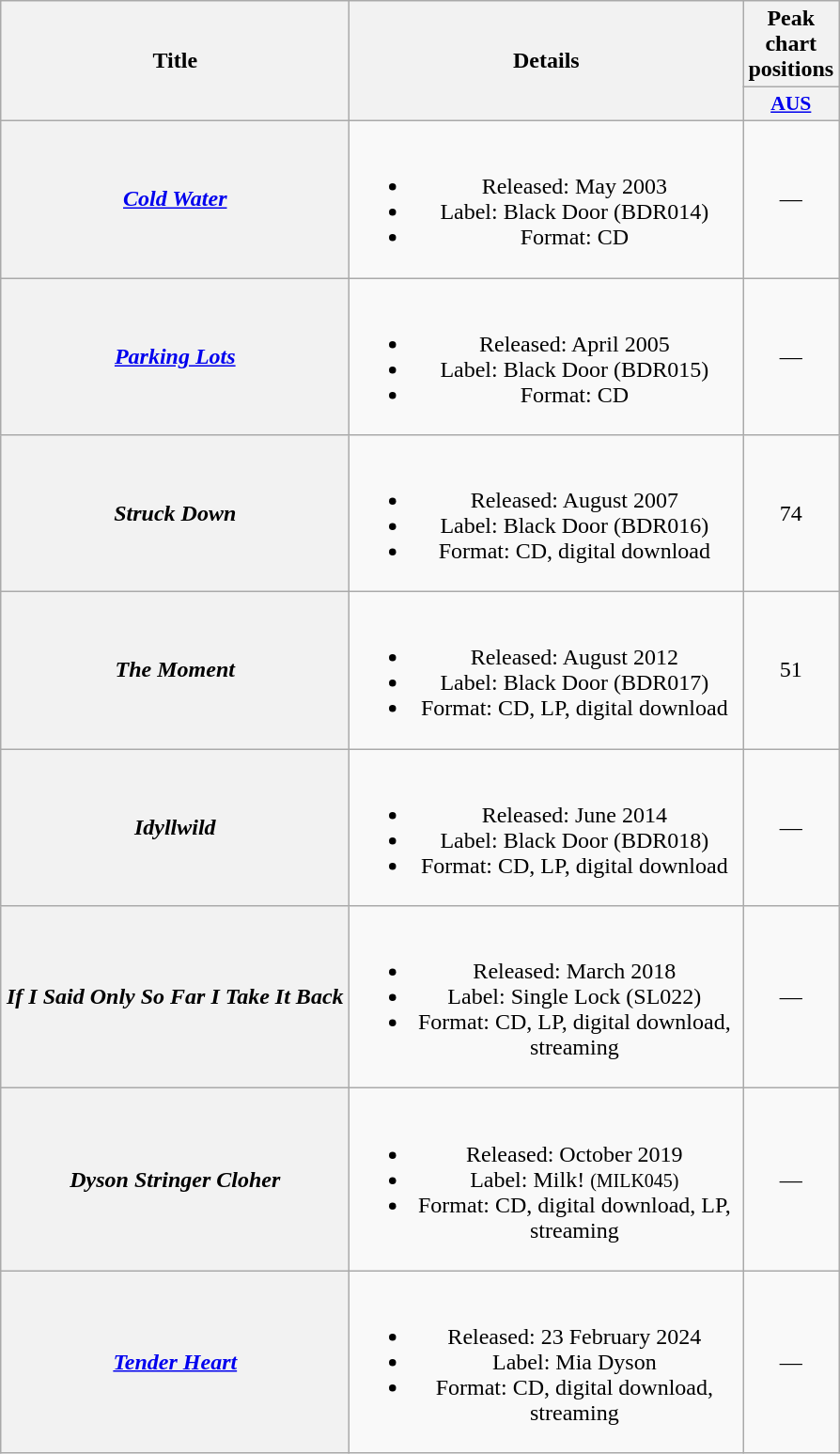<table class="wikitable plainrowheaders" style="text-align:center;" border="1">
<tr>
<th scope="col" rowspan="2" style="width:15em;">Title</th>
<th scope="col" rowspan="2" style="width:17em;">Details</th>
<th scope="col" colspan="1">Peak chart positions</th>
</tr>
<tr>
<th scope="col" style="width:3em;font-size:90%;"><a href='#'>AUS</a><br></th>
</tr>
<tr>
<th scope="row"><em><a href='#'>Cold Water</a></em></th>
<td><br><ul><li>Released: May 2003</li><li>Label: Black Door (BDR014)</li><li>Format: CD</li></ul></td>
<td>—</td>
</tr>
<tr>
<th scope="row"><em><a href='#'>Parking Lots</a></em></th>
<td><br><ul><li>Released: April 2005</li><li>Label: Black Door (BDR015)</li><li>Format: CD</li></ul></td>
<td>—</td>
</tr>
<tr>
<th scope="row"><em>Struck Down</em></th>
<td><br><ul><li>Released: August 2007</li><li>Label: Black Door (BDR016)</li><li>Format: CD, digital download</li></ul></td>
<td>74</td>
</tr>
<tr>
<th scope="row"><em>The Moment</em></th>
<td><br><ul><li>Released: August 2012</li><li>Label: Black Door (BDR017)</li><li>Format: CD, LP, digital download</li></ul></td>
<td>51</td>
</tr>
<tr>
<th scope="row"><em>Idyllwild</em></th>
<td><br><ul><li>Released: June 2014</li><li>Label: Black Door (BDR018)</li><li>Format: CD, LP, digital download</li></ul></td>
<td>—</td>
</tr>
<tr>
<th scope="row"><em>If I Said Only So Far I Take It Back</em></th>
<td><br><ul><li>Released: March 2018</li><li>Label: Single Lock (SL022)</li><li>Format: CD, LP, digital download, streaming</li></ul></td>
<td>—</td>
</tr>
<tr>
<th scope="row"><em>Dyson Stringer Cloher</em> <br></th>
<td><br><ul><li>Released: October 2019</li><li>Label: Milk! <small>(MILK045)</small></li><li>Format: CD, digital download, LP, streaming</li></ul></td>
<td>—</td>
</tr>
<tr>
<th scope="row"><em><a href='#'>Tender Heart</a></em></th>
<td><br><ul><li>Released: 23 February 2024</li><li>Label: Mia Dyson</li><li>Format: CD, digital download, streaming</li></ul></td>
<td>—</td>
</tr>
</table>
